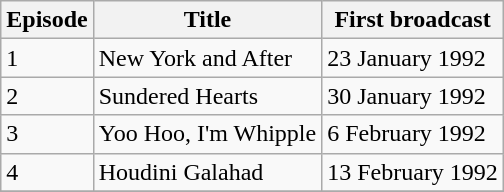<table class="wikitable">
<tr>
<th>Episode</th>
<th>Title</th>
<th>First broadcast</th>
</tr>
<tr>
<td>1</td>
<td>New York and After</td>
<td>23 January 1992</td>
</tr>
<tr>
<td>2</td>
<td>Sundered Hearts</td>
<td>30 January 1992</td>
</tr>
<tr>
<td>3</td>
<td>Yoo Hoo, I'm Whipple</td>
<td>6 February 1992</td>
</tr>
<tr>
<td>4</td>
<td>Houdini Galahad</td>
<td>13 February 1992</td>
</tr>
<tr>
</tr>
</table>
